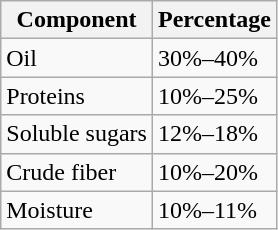<table class="wikitable">
<tr>
<th>Component</th>
<th>Percentage</th>
</tr>
<tr>
<td>Oil</td>
<td>30%–40%</td>
</tr>
<tr>
<td>Proteins</td>
<td>10%–25%</td>
</tr>
<tr>
<td>Soluble sugars</td>
<td>12%–18%</td>
</tr>
<tr>
<td>Crude fiber</td>
<td>10%–20%</td>
</tr>
<tr>
<td>Moisture</td>
<td>10%–11%</td>
</tr>
</table>
